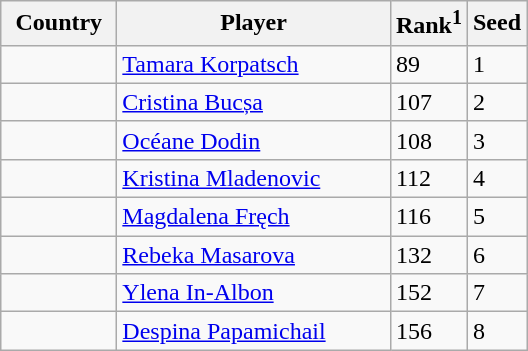<table class="sortable wikitable">
<tr>
<th width="70">Country</th>
<th width="175">Player</th>
<th>Rank<sup>1</sup></th>
<th>Seed</th>
</tr>
<tr>
<td></td>
<td><a href='#'>Tamara Korpatsch</a></td>
<td>89</td>
<td>1</td>
</tr>
<tr>
<td></td>
<td><a href='#'>Cristina Bucșa</a></td>
<td>107</td>
<td>2</td>
</tr>
<tr>
<td></td>
<td><a href='#'>Océane Dodin</a></td>
<td>108</td>
<td>3</td>
</tr>
<tr>
<td></td>
<td><a href='#'>Kristina Mladenovic</a></td>
<td>112</td>
<td>4</td>
</tr>
<tr>
<td></td>
<td><a href='#'>Magdalena Fręch</a></td>
<td>116</td>
<td>5</td>
</tr>
<tr>
<td></td>
<td><a href='#'>Rebeka Masarova</a></td>
<td>132</td>
<td>6</td>
</tr>
<tr>
<td></td>
<td><a href='#'>Ylena In-Albon</a></td>
<td>152</td>
<td>7</td>
</tr>
<tr>
<td></td>
<td><a href='#'>Despina Papamichail</a></td>
<td>156</td>
<td>8</td>
</tr>
</table>
